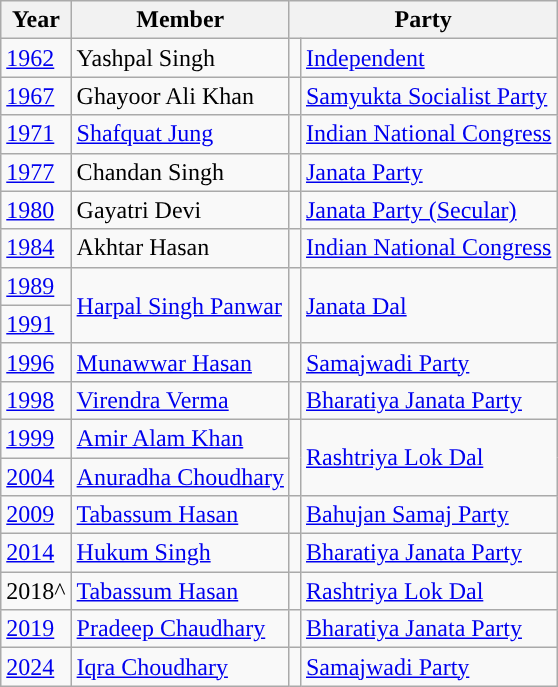<table class="wikitable">
<tr>
<th>Year</th>
<th>Member</th>
<th colspan="2">Party</th>
</tr>
<tr>
<td><a href='#'>1962</a></td>
<td>Yashpal Singh</td>
<td style="background-color: "></td>
<td><a href='#'>Independent</a></td>
</tr>
<tr>
<td><a href='#'>1967</a></td>
<td>Ghayoor Ali Khan</td>
<td style="background-color: "></td>
<td><a href='#'>Samyukta Socialist Party</a></td>
</tr>
<tr>
<td><a href='#'>1971</a></td>
<td><a href='#'>Shafquat Jung</a></td>
<td style="background-color: "></td>
<td><a href='#'>Indian National Congress</a></td>
</tr>
<tr>
<td><a href='#'>1977</a></td>
<td>Chandan Singh</td>
<td style="background-color: "></td>
<td><a href='#'>Janata Party</a></td>
</tr>
<tr>
<td><a href='#'>1980</a></td>
<td>Gayatri Devi</td>
<td style="background-color: "></td>
<td><a href='#'>Janata Party (Secular)</a></td>
</tr>
<tr>
<td><a href='#'>1984</a></td>
<td>Akhtar Hasan</td>
<td style="background-color: "></td>
<td><a href='#'>Indian National Congress</a></td>
</tr>
<tr>
<td><a href='#'>1989</a></td>
<td rowspan="2"><a href='#'>Harpal Singh Panwar</a></td>
<td rowspan="2" style="background-color: "></td>
<td rowspan="2"><a href='#'>Janata Dal</a></td>
</tr>
<tr>
<td><a href='#'>1991</a></td>
</tr>
<tr>
<td><a href='#'>1996</a></td>
<td><a href='#'>Munawwar Hasan</a></td>
<td style="background-color: "></td>
<td><a href='#'>Samajwadi Party</a></td>
</tr>
<tr>
<td><a href='#'>1998</a></td>
<td><a href='#'>Virendra Verma</a></td>
<td style="background-color: "></td>
<td><a href='#'>Bharatiya Janata Party</a></td>
</tr>
<tr>
<td><a href='#'>1999</a></td>
<td><a href='#'>Amir Alam Khan</a></td>
<td rowspan="2" style="background-color: "></td>
<td rowspan="2"><a href='#'>Rashtriya Lok Dal</a></td>
</tr>
<tr>
<td><a href='#'>2004</a></td>
<td><a href='#'>Anuradha Choudhary</a></td>
</tr>
<tr>
<td><a href='#'>2009</a></td>
<td><a href='#'>Tabassum Hasan</a></td>
<td style="background-color: "></td>
<td><a href='#'>Bahujan Samaj Party</a></td>
</tr>
<tr>
<td><a href='#'>2014</a></td>
<td><a href='#'>Hukum Singh</a></td>
<td style="background-color: "></td>
<td><a href='#'>Bharatiya Janata Party</a></td>
</tr>
<tr>
<td>2018^</td>
<td><a href='#'>Tabassum Hasan</a></td>
<td style="background-color: "></td>
<td><a href='#'>Rashtriya Lok Dal</a></td>
</tr>
<tr>
<td><a href='#'>2019</a></td>
<td><a href='#'>Pradeep Chaudhary</a></td>
<td style="background-color: "></td>
<td><a href='#'>Bharatiya Janata Party</a></td>
</tr>
<tr>
<td><a href='#'>2024</a></td>
<td><a href='#'>Iqra Choudhary</a></td>
<td style="background-color: "></td>
<td><a href='#'>Samajwadi Party</a></td>
</tr>
</table>
